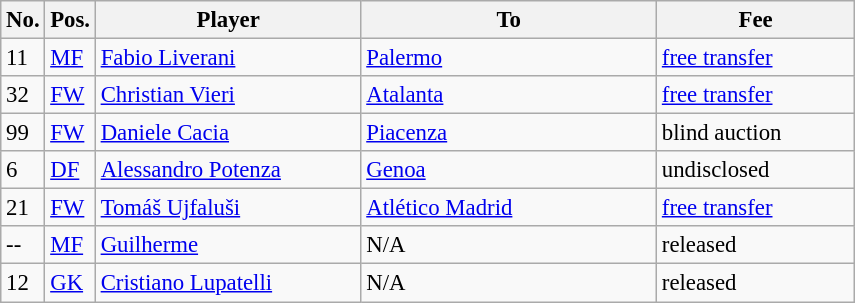<table class="wikitable" style="font-size:95%;">
<tr>
<th width=20px>No.</th>
<th width=20px>Pos.</th>
<th width=170px>Player</th>
<th width=190px>To</th>
<th width=125px>Fee</th>
</tr>
<tr>
<td>11</td>
<td><a href='#'>MF</a></td>
<td> <a href='#'>Fabio Liverani</a></td>
<td><a href='#'>Palermo</a></td>
<td><a href='#'>free transfer</a></td>
</tr>
<tr>
<td>32</td>
<td><a href='#'>FW</a></td>
<td> <a href='#'>Christian Vieri</a></td>
<td><a href='#'>Atalanta</a></td>
<td><a href='#'>free transfer</a></td>
</tr>
<tr>
<td>99</td>
<td><a href='#'>FW</a></td>
<td> <a href='#'>Daniele Cacia</a></td>
<td><a href='#'>Piacenza</a></td>
<td>blind auction </td>
</tr>
<tr>
<td>6</td>
<td><a href='#'>DF</a></td>
<td> <a href='#'>Alessandro Potenza</a></td>
<td><a href='#'>Genoa</a></td>
<td>undisclosed </td>
</tr>
<tr>
<td>21</td>
<td><a href='#'>FW</a></td>
<td> <a href='#'>Tomáš Ujfaluši</a></td>
<td><a href='#'>Atlético Madrid</a></td>
<td><a href='#'>free transfer</a></td>
</tr>
<tr>
<td>--</td>
<td><a href='#'>MF</a></td>
<td> <a href='#'>Guilherme</a></td>
<td>N/A</td>
<td>released</td>
</tr>
<tr>
<td>12</td>
<td><a href='#'>GK</a></td>
<td> <a href='#'>Cristiano Lupatelli</a></td>
<td>N/A</td>
<td>released</td>
</tr>
</table>
